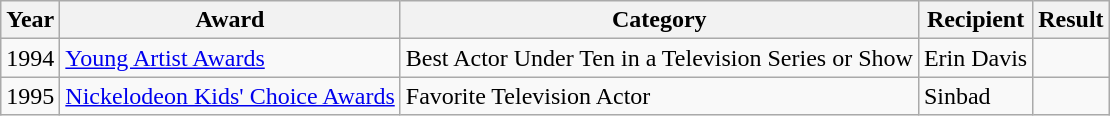<table class="wikitable">
<tr>
<th>Year</th>
<th>Award</th>
<th>Category</th>
<th>Recipient</th>
<th>Result</th>
</tr>
<tr>
<td>1994</td>
<td><a href='#'>Young Artist Awards</a></td>
<td>Best Actor Under Ten in a Television Series or Show</td>
<td>Erin Davis</td>
<td></td>
</tr>
<tr>
<td>1995</td>
<td><a href='#'>Nickelodeon Kids' Choice Awards</a></td>
<td>Favorite Television Actor</td>
<td>Sinbad</td>
<td></td>
</tr>
</table>
